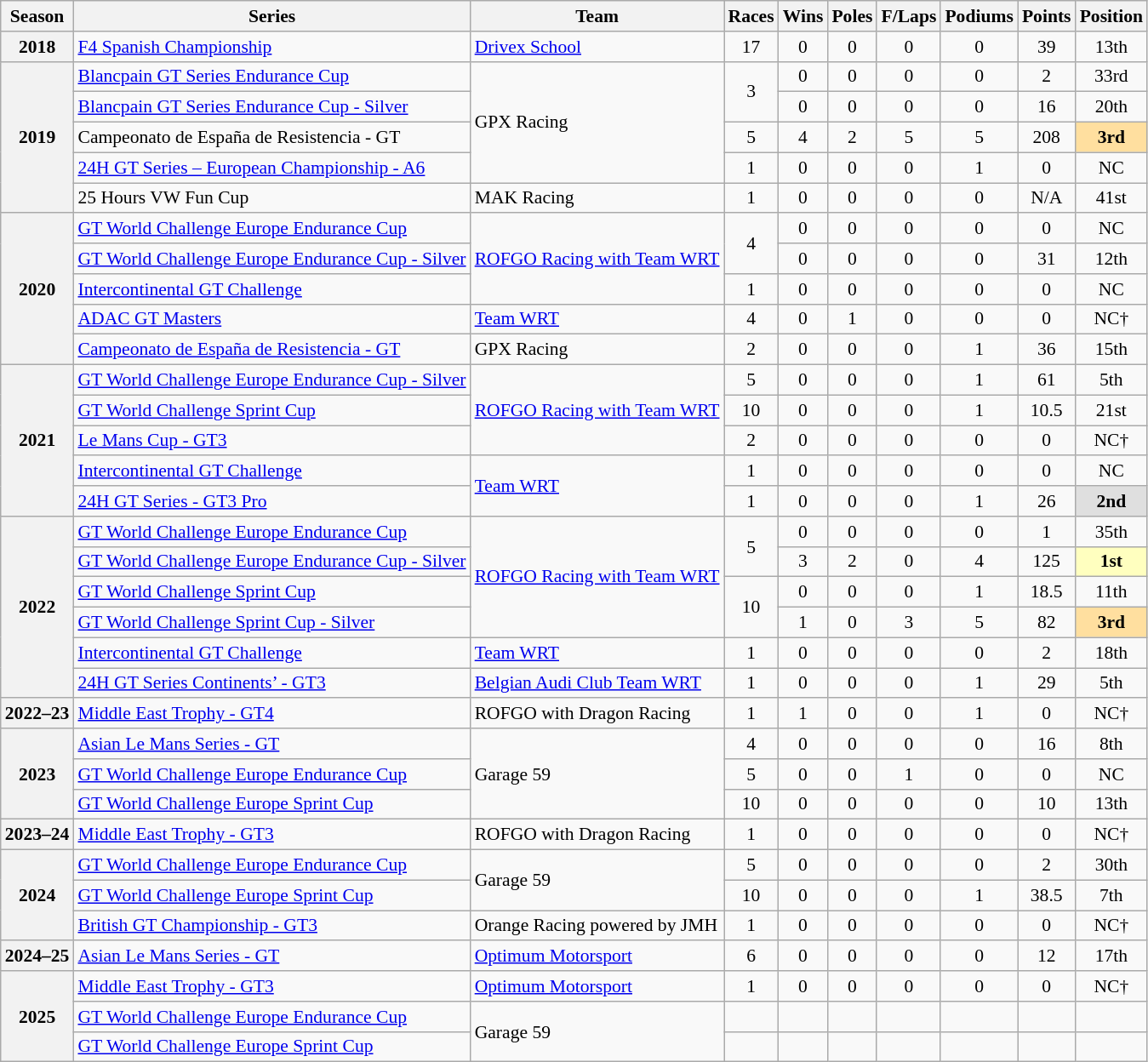<table class="wikitable" style="font-size: 90%; text-align:center">
<tr>
<th>Season</th>
<th>Series</th>
<th>Team</th>
<th>Races</th>
<th>Wins</th>
<th>Poles</th>
<th>F/Laps</th>
<th>Podiums</th>
<th>Points</th>
<th>Position</th>
</tr>
<tr>
<th>2018</th>
<td align=left><a href='#'>F4 Spanish Championship</a></td>
<td align=left><a href='#'>Drivex School</a></td>
<td>17</td>
<td>0</td>
<td>0</td>
<td>0</td>
<td>0</td>
<td>39</td>
<td>13th</td>
</tr>
<tr>
<th rowspan="5">2019</th>
<td align=left><a href='#'>Blancpain GT Series Endurance Cup</a></td>
<td rowspan="4" align=left>GPX Racing</td>
<td rowspan="2">3</td>
<td>0</td>
<td>0</td>
<td>0</td>
<td>0</td>
<td>2</td>
<td>33rd</td>
</tr>
<tr>
<td align="left"><a href='#'>Blancpain GT Series Endurance Cup - Silver</a></td>
<td>0</td>
<td>0</td>
<td>0</td>
<td>0</td>
<td>16</td>
<td>20th</td>
</tr>
<tr>
<td align="left">Campeonato de España de Resistencia - GT</td>
<td>5</td>
<td>4</td>
<td>2</td>
<td>5</td>
<td>5</td>
<td>208</td>
<td style="background:#FFDF9F;"><strong>3rd</strong></td>
</tr>
<tr>
<td align="left"><a href='#'>24H GT Series – European Championship - A6</a></td>
<td>1</td>
<td>0</td>
<td>0</td>
<td>0</td>
<td>1</td>
<td>0</td>
<td>NC</td>
</tr>
<tr>
<td align=left>25 Hours VW Fun Cup</td>
<td align=left>MAK Racing</td>
<td>1</td>
<td>0</td>
<td>0</td>
<td>0</td>
<td>0</td>
<td>N/A</td>
<td>41st</td>
</tr>
<tr>
<th rowspan="5">2020</th>
<td align=left nowrap><a href='#'>GT World Challenge Europe Endurance Cup</a></td>
<td rowspan="3" align=left nowrap><a href='#'>ROFGO Racing with Team WRT</a></td>
<td rowspan="2">4</td>
<td>0</td>
<td>0</td>
<td>0</td>
<td>0</td>
<td>0</td>
<td>NC</td>
</tr>
<tr>
<td align="left" nowrap><a href='#'>GT World Challenge Europe Endurance Cup - Silver</a></td>
<td>0</td>
<td>0</td>
<td>0</td>
<td>0</td>
<td>31</td>
<td>12th</td>
</tr>
<tr>
<td align=left><a href='#'>Intercontinental GT Challenge</a></td>
<td>1</td>
<td>0</td>
<td>0</td>
<td>0</td>
<td>0</td>
<td>0</td>
<td>NC</td>
</tr>
<tr>
<td align="left"><a href='#'>ADAC GT Masters</a></td>
<td align="left"><a href='#'>Team WRT</a></td>
<td>4</td>
<td>0</td>
<td>1</td>
<td>0</td>
<td>0</td>
<td>0</td>
<td>NC†</td>
</tr>
<tr>
<td align=left><a href='#'>Campeonato de España de Resistencia - GT</a></td>
<td align=left>GPX Racing</td>
<td>2</td>
<td>0</td>
<td>0</td>
<td>0</td>
<td>1</td>
<td>36</td>
<td>15th</td>
</tr>
<tr>
<th rowspan="5">2021</th>
<td align="left"><a href='#'>GT World Challenge Europe Endurance Cup - Silver</a></td>
<td rowspan="3" align="left"><a href='#'>ROFGO Racing with Team WRT</a></td>
<td>5</td>
<td>0</td>
<td>0</td>
<td>0</td>
<td>1</td>
<td>61</td>
<td>5th</td>
</tr>
<tr>
<td align=left><a href='#'>GT World Challenge Sprint Cup</a></td>
<td>10</td>
<td>0</td>
<td>0</td>
<td>0</td>
<td>1</td>
<td>10.5</td>
<td>21st</td>
</tr>
<tr>
<td align=left><a href='#'>Le Mans Cup - GT3</a></td>
<td>2</td>
<td>0</td>
<td>0</td>
<td>0</td>
<td>0</td>
<td>0</td>
<td>NC†</td>
</tr>
<tr>
<td align="left"><a href='#'>Intercontinental GT Challenge</a></td>
<td rowspan="2" align="left"><a href='#'>Team WRT</a></td>
<td>1</td>
<td>0</td>
<td>0</td>
<td>0</td>
<td>0</td>
<td>0</td>
<td>NC</td>
</tr>
<tr>
<td align=left><a href='#'>24H GT Series - GT3 Pro</a></td>
<td>1</td>
<td>0</td>
<td>0</td>
<td>0</td>
<td>1</td>
<td>26</td>
<td style="background:#DFDFDF;"><strong>2nd</strong></td>
</tr>
<tr>
<th rowspan="6">2022</th>
<td align=left><a href='#'>GT World Challenge Europe Endurance Cup</a></td>
<td rowspan="4" align=left><a href='#'>ROFGO Racing with Team WRT</a></td>
<td rowspan="2">5</td>
<td>0</td>
<td>0</td>
<td>0</td>
<td>0</td>
<td>1</td>
<td>35th</td>
</tr>
<tr>
<td align="left"><a href='#'>GT World Challenge Europe Endurance Cup - Silver</a></td>
<td>3</td>
<td>2</td>
<td>0</td>
<td>4</td>
<td>125</td>
<td style="background:#FFFFBF;"><strong>1st</strong></td>
</tr>
<tr>
<td align=left><a href='#'>GT World Challenge Sprint Cup</a></td>
<td rowspan="2">10</td>
<td>0</td>
<td>0</td>
<td>0</td>
<td>1</td>
<td>18.5</td>
<td>11th</td>
</tr>
<tr>
<td align="left"><a href='#'>GT World Challenge Sprint Cup - Silver</a></td>
<td>1</td>
<td>0</td>
<td>3</td>
<td>5</td>
<td>82</td>
<td style="background:#FFDF9F;"><strong>3rd</strong></td>
</tr>
<tr>
<td align=left><a href='#'>Intercontinental GT Challenge</a></td>
<td align=left><a href='#'>Team WRT</a></td>
<td>1</td>
<td>0</td>
<td>0</td>
<td>0</td>
<td>0</td>
<td>2</td>
<td>18th</td>
</tr>
<tr>
<td align=left><a href='#'>24H GT Series Continents’ - GT3</a></td>
<td align=left><a href='#'>Belgian Audi Club Team WRT</a></td>
<td>1</td>
<td>0</td>
<td>0</td>
<td>0</td>
<td>1</td>
<td>29</td>
<td>5th</td>
</tr>
<tr>
<th>2022–23</th>
<td align=left><a href='#'>Middle East Trophy - GT4</a></td>
<td align=left>ROFGO with Dragon Racing</td>
<td>1</td>
<td>1</td>
<td>0</td>
<td>0</td>
<td>1</td>
<td>0</td>
<td>NC†</td>
</tr>
<tr>
<th rowspan="3">2023</th>
<td align=left><a href='#'>Asian Le Mans Series - GT</a></td>
<td rowspan="3" align="left">Garage 59</td>
<td>4</td>
<td>0</td>
<td>0</td>
<td>0</td>
<td>0</td>
<td>16</td>
<td>8th</td>
</tr>
<tr>
<td align=left><a href='#'>GT World Challenge Europe Endurance Cup</a></td>
<td>5</td>
<td>0</td>
<td>0</td>
<td>1</td>
<td>0</td>
<td>0</td>
<td>NC</td>
</tr>
<tr>
<td align=left><a href='#'>GT World Challenge Europe Sprint Cup</a></td>
<td>10</td>
<td>0</td>
<td>0</td>
<td>0</td>
<td>0</td>
<td>10</td>
<td>13th</td>
</tr>
<tr>
<th>2023–24</th>
<td align=left><a href='#'>Middle East Trophy - GT3</a></td>
<td align=left>ROFGO with Dragon Racing</td>
<td>1</td>
<td>0</td>
<td>0</td>
<td>0</td>
<td>0</td>
<td>0</td>
<td>NC†</td>
</tr>
<tr>
<th rowspan="3">2024</th>
<td align=left><a href='#'>GT World Challenge Europe Endurance Cup</a></td>
<td rowspan="2" align=left>Garage 59</td>
<td>5</td>
<td>0</td>
<td>0</td>
<td>0</td>
<td>0</td>
<td>2</td>
<td>30th</td>
</tr>
<tr>
<td align=left><a href='#'>GT World Challenge Europe Sprint Cup</a></td>
<td>10</td>
<td>0</td>
<td>0</td>
<td>0</td>
<td>1</td>
<td>38.5</td>
<td>7th</td>
</tr>
<tr>
<td align=left><a href='#'>British GT Championship - GT3</a></td>
<td align=left>Orange Racing powered by JMH</td>
<td>1</td>
<td>0</td>
<td>0</td>
<td>0</td>
<td>0</td>
<td>0</td>
<td>NC†</td>
</tr>
<tr>
<th>2024–25</th>
<td align=left><a href='#'>Asian Le Mans Series - GT</a></td>
<td align=left><a href='#'>Optimum Motorsport</a></td>
<td>6</td>
<td>0</td>
<td>0</td>
<td>0</td>
<td>0</td>
<td>12</td>
<td>17th</td>
</tr>
<tr>
<th rowspan="3">2025</th>
<td align=left><a href='#'>Middle East Trophy - GT3</a></td>
<td align=left><a href='#'>Optimum Motorsport</a></td>
<td>1</td>
<td>0</td>
<td>0</td>
<td>0</td>
<td>0</td>
<td>0</td>
<td>NC†</td>
</tr>
<tr>
<td align=left><a href='#'>GT World Challenge Europe Endurance Cup</a></td>
<td rowspan="2" align="left">Garage 59</td>
<td></td>
<td></td>
<td></td>
<td></td>
<td></td>
<td></td>
<td></td>
</tr>
<tr>
<td align=left><a href='#'>GT World Challenge Europe Sprint Cup</a></td>
<td></td>
<td></td>
<td></td>
<td></td>
<td></td>
<td></td>
<td></td>
</tr>
</table>
